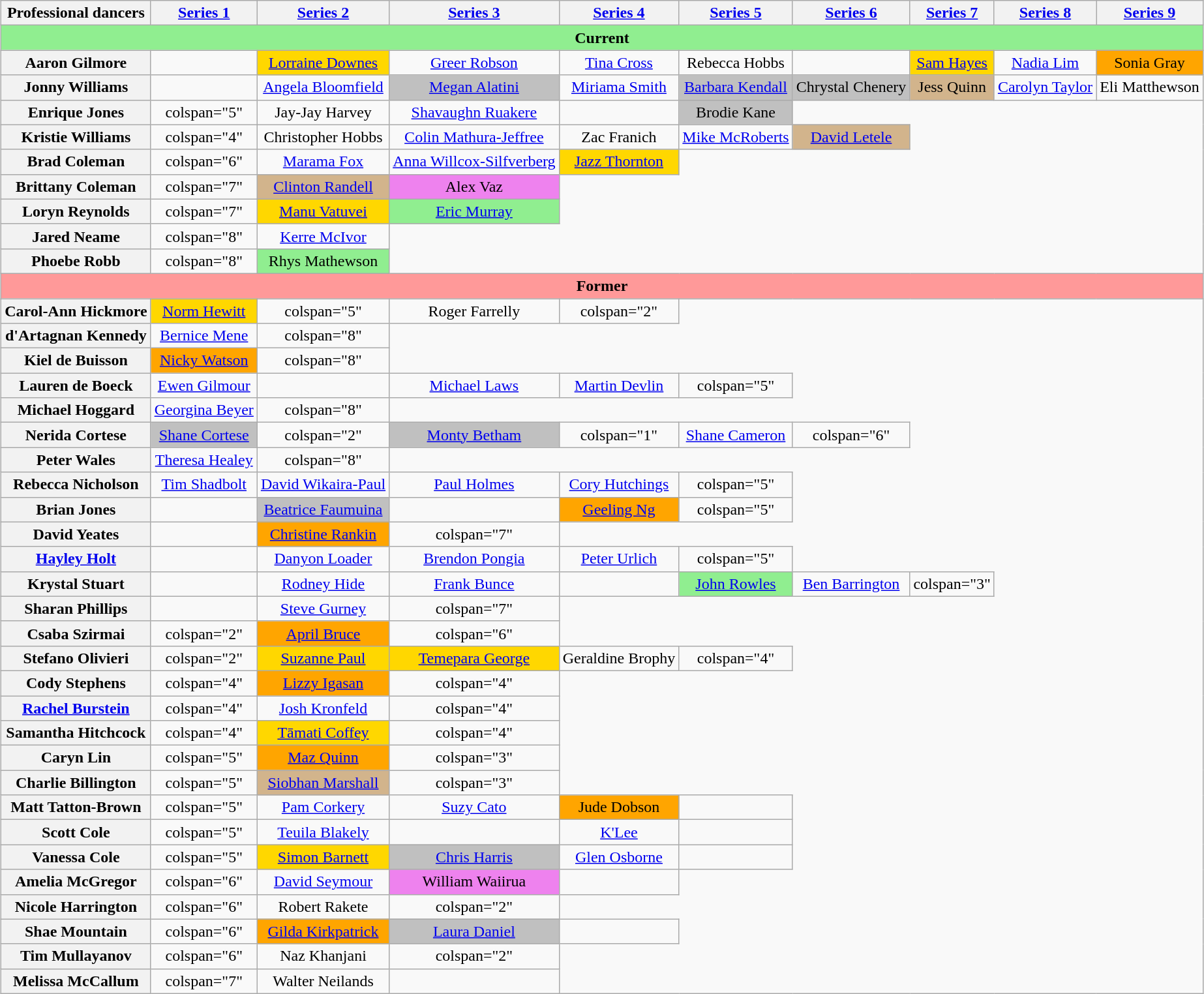<table class="wikitable sortable collapsible" style="margin:auto; text-align:center;">
<tr>
<th>Professional dancers</th>
<th><a href='#'>Series 1</a></th>
<th><a href='#'>Series 2</a></th>
<th><a href='#'>Series 3</a></th>
<th><a href='#'>Series 4</a></th>
<th><a href='#'>Series 5</a></th>
<th><a href='#'>Series 6</a></th>
<th><a href='#'>Series 7</a></th>
<th><a href='#'>Series 8</a></th>
<th><a href='#'>Series 9</a></th>
</tr>
<tr>
<td colspan="10" style="background:lightgreen"><strong>Current</strong></td>
</tr>
<tr>
<th>Aaron Gilmore</th>
<td></td>
<td style="background:Gold;"><a href='#'>Lorraine Downes</a></td>
<td><a href='#'>Greer Robson</a></td>
<td><a href='#'>Tina Cross</a></td>
<td>Rebecca Hobbs</td>
<td></td>
<td style="background:Gold;"><a href='#'>Sam Hayes</a></td>
<td><a href='#'>Nadia Lim</a></td>
<td style="background:orange;">Sonia Gray</td>
</tr>
<tr>
<th>Jonny Williams</th>
<td></td>
<td><a href='#'>Angela Bloomfield</a></td>
<td style="background:Silver;"><a href='#'>Megan Alatini</a></td>
<td><a href='#'>Miriama Smith</a></td>
<td style="background:Silver;"><a href='#'>Barbara Kendall</a></td>
<td style="background:Silver;">Chrystal Chenery</td>
<td style="background:Tan;">Jess Quinn</td>
<td><a href='#'>Carolyn Taylor</a></td>
<td>Eli Matthewson</td>
</tr>
<tr>
<th>Enrique Jones</th>
<td>colspan="5" </td>
<td>Jay-Jay Harvey</td>
<td><a href='#'>Shavaughn Ruakere</a></td>
<td></td>
<td style="background:Silver;">Brodie Kane</td>
</tr>
<tr>
<th>Kristie Williams</th>
<td>colspan="4" </td>
<td>Christopher Hobbs</td>
<td><a href='#'>Colin Mathura-Jeffree</a></td>
<td>Zac Franich</td>
<td><a href='#'>Mike McRoberts</a></td>
<td style="background:Tan;"><a href='#'>David Letele</a></td>
</tr>
<tr>
<th>Brad Coleman</th>
<td>colspan="6" </td>
<td><a href='#'>Marama Fox</a></td>
<td><a href='#'>Anna Willcox-Silfverberg</a></td>
<td style="background:Gold;"><a href='#'>Jazz Thornton</a></td>
</tr>
<tr>
<th>Brittany Coleman</th>
<td>colspan="7" </td>
<td style="background:Tan;"><a href='#'>Clinton Randell</a></td>
<td style="background:Violet;">Alex Vaz</td>
</tr>
<tr>
<th>Loryn Reynolds</th>
<td>colspan="7" </td>
<td style="background:Gold;"><a href='#'>Manu Vatuvei</a></td>
<td style="background:lightgreen;"><a href='#'>Eric Murray</a></td>
</tr>
<tr>
<th>Jared Neame</th>
<td>colspan="8" </td>
<td><a href='#'>Kerre McIvor</a></td>
</tr>
<tr>
<th>Phoebe Robb</th>
<td>colspan="8" </td>
<td style="background:lightgreen;">Rhys Mathewson</td>
</tr>
<tr>
<td colspan="10" style="background:#ff9999"><strong>Former</strong></td>
</tr>
<tr>
<th>Carol-Ann Hickmore</th>
<td style="background:Gold;"><a href='#'>Norm Hewitt</a></td>
<td>colspan="5" </td>
<td>Roger Farrelly</td>
<td>colspan="2" </td>
</tr>
<tr>
<th>d'Artagnan Kennedy</th>
<td><a href='#'>Bernice Mene</a></td>
<td>colspan="8" </td>
</tr>
<tr>
<th>Kiel de Buisson</th>
<td style="background:orange;"><a href='#'>Nicky Watson</a></td>
<td>colspan="8" </td>
</tr>
<tr>
<th>Lauren de Boeck</th>
<td><a href='#'>Ewen Gilmour</a></td>
<td></td>
<td><a href='#'>Michael Laws</a></td>
<td><a href='#'>Martin Devlin</a></td>
<td>colspan="5" </td>
</tr>
<tr>
<th>Michael Hoggard</th>
<td><a href='#'>Georgina Beyer</a></td>
<td>colspan="8" </td>
</tr>
<tr>
<th>Nerida Cortese</th>
<td style="background:silver;"><a href='#'>Shane Cortese</a></td>
<td>colspan="2" </td>
<td style="background:silver;"><a href='#'>Monty Betham</a></td>
<td>colspan="1" </td>
<td><a href='#'>Shane Cameron</a></td>
<td>colspan="6" </td>
</tr>
<tr>
<th>Peter Wales</th>
<td><a href='#'>Theresa Healey</a></td>
<td>colspan="8" </td>
</tr>
<tr>
<th>Rebecca Nicholson</th>
<td><a href='#'>Tim Shadbolt</a></td>
<td><a href='#'>David Wikaira-Paul</a></td>
<td><a href='#'>Paul Holmes</a></td>
<td><a href='#'>Cory Hutchings</a></td>
<td>colspan="5" </td>
</tr>
<tr>
<th>Brian Jones</th>
<td></td>
<td style="background:silver;"><a href='#'>Beatrice Faumuina</a></td>
<td></td>
<td style="background:orange;"><a href='#'>Geeling Ng</a></td>
<td>colspan="5" </td>
</tr>
<tr>
<th>David Yeates</th>
<td></td>
<td style="background:orange;"><a href='#'>Christine Rankin</a></td>
<td>colspan="7" </td>
</tr>
<tr>
<th><a href='#'>Hayley Holt</a></th>
<td></td>
<td><a href='#'>Danyon Loader</a></td>
<td><a href='#'>Brendon Pongia</a></td>
<td><a href='#'>Peter Urlich</a></td>
<td>colspan="5" </td>
</tr>
<tr>
<th>Krystal Stuart</th>
<td></td>
<td><a href='#'>Rodney Hide</a></td>
<td><a href='#'>Frank Bunce</a></td>
<td></td>
<td style="background:lightgreen;"><a href='#'>John Rowles</a></td>
<td><a href='#'>Ben Barrington</a></td>
<td>colspan="3" </td>
</tr>
<tr>
<th>Sharan Phillips</th>
<td></td>
<td><a href='#'>Steve Gurney</a></td>
<td>colspan="7" </td>
</tr>
<tr>
<th>Csaba Szirmai</th>
<td>colspan="2" </td>
<td style="background:orange;"><a href='#'>April Bruce</a></td>
<td>colspan="6" </td>
</tr>
<tr>
<th>Stefano Olivieri</th>
<td>colspan="2" </td>
<td style="background:Gold;"><a href='#'>Suzanne Paul</a></td>
<td style="background:Gold;"><a href='#'>Temepara George</a></td>
<td>Geraldine Brophy</td>
<td>colspan="4" </td>
</tr>
<tr>
<th>Cody Stephens</th>
<td>colspan="4" </td>
<td style="background:orange;"><a href='#'>Lizzy Igasan</a></td>
<td>colspan="4" </td>
</tr>
<tr>
<th><a href='#'>Rachel Burstein</a></th>
<td>colspan="4" </td>
<td><a href='#'>Josh Kronfeld</a></td>
<td>colspan="4" </td>
</tr>
<tr>
<th>Samantha Hitchcock</th>
<td>colspan="4" </td>
<td style="background:Gold;"><a href='#'>Tāmati Coffey</a></td>
<td>colspan="4" </td>
</tr>
<tr>
<th>Caryn Lin</th>
<td>colspan="5" </td>
<td style="background:orange;"><a href='#'>Maz Quinn</a></td>
<td>colspan="3" </td>
</tr>
<tr>
<th>Charlie Billington</th>
<td>colspan="5" </td>
<td style="background:Tan;"><a href='#'>Siobhan Marshall</a></td>
<td>colspan="3" </td>
</tr>
<tr>
<th>Matt Tatton-Brown</th>
<td>colspan="5" </td>
<td><a href='#'>Pam Corkery</a></td>
<td><a href='#'>Suzy Cato</a></td>
<td style="background:orange;">Jude Dobson</td>
<td></td>
</tr>
<tr>
<th>Scott Cole</th>
<td>colspan="5" </td>
<td><a href='#'>Teuila Blakely</a></td>
<td></td>
<td><a href='#'>K'Lee</a></td>
<td></td>
</tr>
<tr>
<th>Vanessa Cole</th>
<td>colspan="5" </td>
<td style="background:Gold;"><a href='#'>Simon Barnett</a></td>
<td style="background:Silver;"><a href='#'>Chris Harris</a></td>
<td><a href='#'>Glen Osborne</a></td>
<td></td>
</tr>
<tr>
<th>Amelia McGregor</th>
<td>colspan="6" </td>
<td><a href='#'>David Seymour</a></td>
<td style="background:violet;">William Waiirua</td>
<td></td>
</tr>
<tr>
<th>Nicole Harrington</th>
<td>colspan="6" </td>
<td>Robert Rakete</td>
<td>colspan="2" </td>
</tr>
<tr>
<th>Shae Mountain</th>
<td>colspan="6" </td>
<td style="background:orange;"><a href='#'>Gilda Kirkpatrick</a></td>
<td style="background:Silver;"><a href='#'>Laura Daniel</a></td>
<td></td>
</tr>
<tr>
<th>Tim Mullayanov</th>
<td>colspan="6" </td>
<td>Naz Khanjani</td>
<td>colspan="2" </td>
</tr>
<tr>
<th>Melissa McCallum</th>
<td>colspan="7" </td>
<td>Walter Neilands</td>
<td></td>
</tr>
</table>
